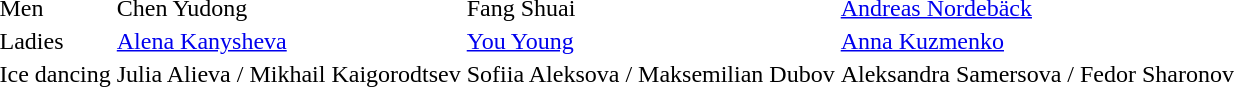<table>
<tr>
<td>Men</td>
<td> Chen Yudong</td>
<td> Fang Shuai</td>
<td> <a href='#'>Andreas Nordebäck</a></td>
</tr>
<tr>
<td>Ladies</td>
<td> <a href='#'>Alena Kanysheva</a></td>
<td> <a href='#'>You Young</a></td>
<td> <a href='#'>Anna Kuzmenko</a></td>
</tr>
<tr>
<td>Ice dancing</td>
<td> Julia Alieva / Mikhail Kaigorodtsev</td>
<td> Sofiia Aleksova / Maksemilian Dubov</td>
<td> Aleksandra Samersova / Fedor Sharonov</td>
</tr>
</table>
